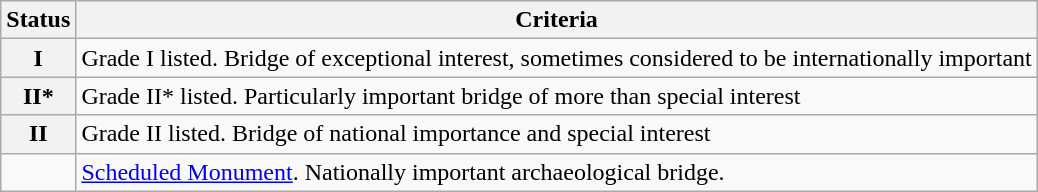<table class="wikitable">
<tr>
<th scope="col">Status</th>
<th scope="col">Criteria</th>
</tr>
<tr>
<th scope="row" >I</th>
<td>Grade I listed. Bridge of exceptional interest, sometimes considered to be internationally important</td>
</tr>
<tr>
<th scope="row" >II*</th>
<td>Grade II* listed. Particularly important bridge of more than special interest</td>
</tr>
<tr>
<th scope="row" >II</th>
<td>Grade II listed. Bridge of national importance and special interest</td>
</tr>
<tr>
<td></td>
<td><a href='#'>Scheduled Monument</a>. Nationally important archaeological bridge.</td>
</tr>
</table>
